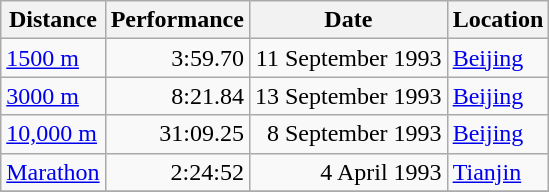<table class="wikitable">
<tr>
<th>Distance</th>
<th>Performance</th>
<th>Date</th>
<th>Location</th>
</tr>
<tr>
<td><a href='#'>1500 m</a></td>
<td align=right>3:59.70</td>
<td align=right>11 September 1993</td>
<td><a href='#'>Beijing</a></td>
</tr>
<tr>
<td><a href='#'>3000 m</a></td>
<td align=right>8:21.84</td>
<td align=right>13 September 1993</td>
<td><a href='#'>Beijing</a></td>
</tr>
<tr>
<td><a href='#'>10,000 m</a></td>
<td align=right>31:09.25</td>
<td align=right>8 September 1993</td>
<td><a href='#'>Beijing</a></td>
</tr>
<tr>
<td><a href='#'>Marathon</a></td>
<td align=right>2:24:52</td>
<td align=right>4 April 1993</td>
<td><a href='#'>Tianjin</a></td>
</tr>
<tr>
</tr>
</table>
